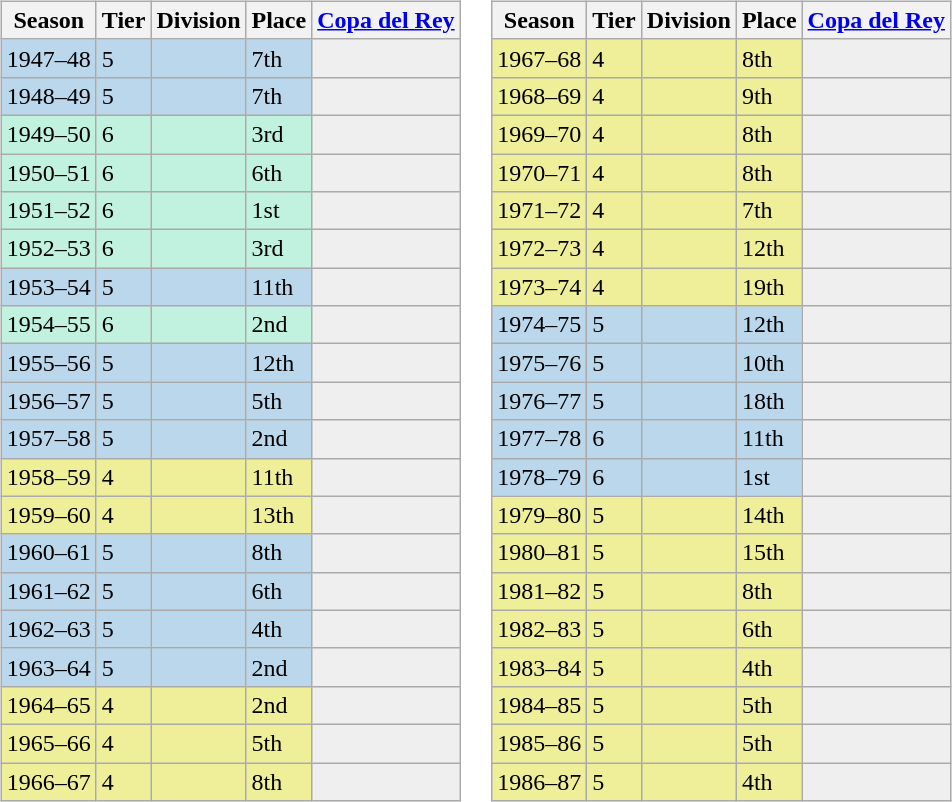<table>
<tr>
<td valign="top" width=0%><br><table class="wikitable">
<tr style="background:#f0f6fa;">
<th>Season</th>
<th>Tier</th>
<th>Division</th>
<th>Place</th>
<th><a href='#'>Copa del Rey</a></th>
</tr>
<tr>
<td style="background:#BBD7EC;">1947–48</td>
<td style="background:#BBD7EC;">5</td>
<td style="background:#BBD7EC;"></td>
<td style="background:#BBD7EC;">7th</td>
<th style="background:#efefef;"></th>
</tr>
<tr>
<td style="background:#BBD7EC;">1948–49</td>
<td style="background:#BBD7EC;">5</td>
<td style="background:#BBD7EC;"></td>
<td style="background:#BBD7EC;">7th</td>
<th style="background:#efefef;"></th>
</tr>
<tr>
<td style="background:#C0F2DF;">1949–50</td>
<td style="background:#C0F2DF;">6</td>
<td style="background:#C0F2DF;"></td>
<td style="background:#C0F2DF;">3rd</td>
<th style="background:#efefef;"></th>
</tr>
<tr>
<td style="background:#C0F2DF;">1950–51</td>
<td style="background:#C0F2DF;">6</td>
<td style="background:#C0F2DF;"></td>
<td style="background:#C0F2DF;">6th</td>
<th style="background:#efefef;"></th>
</tr>
<tr>
<td style="background:#C0F2DF;">1951–52</td>
<td style="background:#C0F2DF;">6</td>
<td style="background:#C0F2DF;"></td>
<td style="background:#C0F2DF;">1st</td>
<th style="background:#efefef;"></th>
</tr>
<tr>
<td style="background:#C0F2DF;">1952–53</td>
<td style="background:#C0F2DF;">6</td>
<td style="background:#C0F2DF;"></td>
<td style="background:#C0F2DF;">3rd</td>
<th style="background:#efefef;"></th>
</tr>
<tr>
<td style="background:#BBD7EC;">1953–54</td>
<td style="background:#BBD7EC;">5</td>
<td style="background:#BBD7EC;"></td>
<td style="background:#BBD7EC;">11th</td>
<th style="background:#efefef;"></th>
</tr>
<tr>
<td style="background:#C0F2DF;">1954–55</td>
<td style="background:#C0F2DF;">6</td>
<td style="background:#C0F2DF;"></td>
<td style="background:#C0F2DF;">2nd</td>
<th style="background:#efefef;"></th>
</tr>
<tr>
<td style="background:#BBD7EC;">1955–56</td>
<td style="background:#BBD7EC;">5</td>
<td style="background:#BBD7EC;"></td>
<td style="background:#BBD7EC;">12th</td>
<th style="background:#efefef;"></th>
</tr>
<tr>
<td style="background:#BBD7EC;">1956–57</td>
<td style="background:#BBD7EC;">5</td>
<td style="background:#BBD7EC;"></td>
<td style="background:#BBD7EC;">5th</td>
<th style="background:#efefef;"></th>
</tr>
<tr>
<td style="background:#BBD7EC;">1957–58</td>
<td style="background:#BBD7EC;">5</td>
<td style="background:#BBD7EC;"></td>
<td style="background:#BBD7EC;">2nd</td>
<th style="background:#efefef;"></th>
</tr>
<tr>
<td style="background:#EFEF99;">1958–59</td>
<td style="background:#EFEF99;">4</td>
<td style="background:#EFEF99;"></td>
<td style="background:#EFEF99;">11th</td>
<th style="background:#efefef;"></th>
</tr>
<tr>
<td style="background:#EFEF99;">1959–60</td>
<td style="background:#EFEF99;">4</td>
<td style="background:#EFEF99;"></td>
<td style="background:#EFEF99;">13th</td>
<th style="background:#efefef;"></th>
</tr>
<tr>
<td style="background:#BBD7EC;">1960–61</td>
<td style="background:#BBD7EC;">5</td>
<td style="background:#BBD7EC;"></td>
<td style="background:#BBD7EC;">8th</td>
<th style="background:#efefef;"></th>
</tr>
<tr>
<td style="background:#BBD7EC;">1961–62</td>
<td style="background:#BBD7EC;">5</td>
<td style="background:#BBD7EC;"></td>
<td style="background:#BBD7EC;">6th</td>
<th style="background:#efefef;"></th>
</tr>
<tr>
<td style="background:#BBD7EC;">1962–63</td>
<td style="background:#BBD7EC;">5</td>
<td style="background:#BBD7EC;"></td>
<td style="background:#BBD7EC;">4th</td>
<th style="background:#efefef;"></th>
</tr>
<tr>
<td style="background:#BBD7EC;">1963–64</td>
<td style="background:#BBD7EC;">5</td>
<td style="background:#BBD7EC;"></td>
<td style="background:#BBD7EC;">2nd</td>
<th style="background:#efefef;"></th>
</tr>
<tr>
<td style="background:#EFEF99;">1964–65</td>
<td style="background:#EFEF99;">4</td>
<td style="background:#EFEF99;"></td>
<td style="background:#EFEF99;">2nd</td>
<th style="background:#efefef;"></th>
</tr>
<tr>
<td style="background:#EFEF99;">1965–66</td>
<td style="background:#EFEF99;">4</td>
<td style="background:#EFEF99;"></td>
<td style="background:#EFEF99;">5th</td>
<th style="background:#efefef;"></th>
</tr>
<tr>
<td style="background:#EFEF99;">1966–67</td>
<td style="background:#EFEF99;">4</td>
<td style="background:#EFEF99;"></td>
<td style="background:#EFEF99;">8th</td>
<th style="background:#efefef;"></th>
</tr>
</table>
</td>
<td valign="top" width=0%><br><table class="wikitable">
<tr style="background:#f0f6fa;">
<th>Season</th>
<th>Tier</th>
<th>Division</th>
<th>Place</th>
<th><a href='#'>Copa del Rey</a></th>
</tr>
<tr>
<td style="background:#EFEF99;">1967–68</td>
<td style="background:#EFEF99;">4</td>
<td style="background:#EFEF99;"></td>
<td style="background:#EFEF99;">8th</td>
<th style="background:#efefef;"></th>
</tr>
<tr>
<td style="background:#EFEF99;">1968–69</td>
<td style="background:#EFEF99;">4</td>
<td style="background:#EFEF99;"></td>
<td style="background:#EFEF99;">9th</td>
<th style="background:#efefef;"></th>
</tr>
<tr>
<td style="background:#EFEF99;">1969–70</td>
<td style="background:#EFEF99;">4</td>
<td style="background:#EFEF99;"></td>
<td style="background:#EFEF99;">8th</td>
<th style="background:#efefef;"></th>
</tr>
<tr>
<td style="background:#EFEF99;">1970–71</td>
<td style="background:#EFEF99;">4</td>
<td style="background:#EFEF99;"></td>
<td style="background:#EFEF99;">8th</td>
<th style="background:#efefef;"></th>
</tr>
<tr>
<td style="background:#EFEF99;">1971–72</td>
<td style="background:#EFEF99;">4</td>
<td style="background:#EFEF99;"></td>
<td style="background:#EFEF99;">7th</td>
<th style="background:#efefef;"></th>
</tr>
<tr>
<td style="background:#EFEF99;">1972–73</td>
<td style="background:#EFEF99;">4</td>
<td style="background:#EFEF99;"></td>
<td style="background:#EFEF99;">12th</td>
<th style="background:#efefef;"></th>
</tr>
<tr>
<td style="background:#EFEF99;">1973–74</td>
<td style="background:#EFEF99;">4</td>
<td style="background:#EFEF99;"></td>
<td style="background:#EFEF99;">19th</td>
<th style="background:#efefef;"></th>
</tr>
<tr>
<td style="background:#BBD7EC;">1974–75</td>
<td style="background:#BBD7EC;">5</td>
<td style="background:#BBD7EC;"></td>
<td style="background:#BBD7EC;">12th</td>
<th style="background:#efefef;"></th>
</tr>
<tr>
<td style="background:#BBD7EC;">1975–76</td>
<td style="background:#BBD7EC;">5</td>
<td style="background:#BBD7EC;"></td>
<td style="background:#BBD7EC;">10th</td>
<th style="background:#efefef;"></th>
</tr>
<tr>
<td style="background:#BBD7EC;">1976–77</td>
<td style="background:#BBD7EC;">5</td>
<td style="background:#BBD7EC;"></td>
<td style="background:#BBD7EC;">18th</td>
<th style="background:#efefef;"></th>
</tr>
<tr>
<td style="background:#BBD7EC;">1977–78</td>
<td style="background:#BBD7EC;">6</td>
<td style="background:#BBD7EC;"></td>
<td style="background:#BBD7EC;">11th</td>
<th style="background:#efefef;"></th>
</tr>
<tr>
<td style="background:#BBD7EC;">1978–79</td>
<td style="background:#BBD7EC;">6</td>
<td style="background:#BBD7EC;"></td>
<td style="background:#BBD7EC;">1st</td>
<th style="background:#efefef;"></th>
</tr>
<tr>
<td style="background:#EFEF99;">1979–80</td>
<td style="background:#EFEF99;">5</td>
<td style="background:#EFEF99;"></td>
<td style="background:#EFEF99;">14th</td>
<th style="background:#efefef;"></th>
</tr>
<tr>
<td style="background:#EFEF99;">1980–81</td>
<td style="background:#EFEF99;">5</td>
<td style="background:#EFEF99;"></td>
<td style="background:#EFEF99;">15th</td>
<th style="background:#efefef;"></th>
</tr>
<tr>
<td style="background:#EFEF99;">1981–82</td>
<td style="background:#EFEF99;">5</td>
<td style="background:#EFEF99;"></td>
<td style="background:#EFEF99;">8th</td>
<th style="background:#efefef;"></th>
</tr>
<tr>
<td style="background:#EFEF99;">1982–83</td>
<td style="background:#EFEF99;">5</td>
<td style="background:#EFEF99;"></td>
<td style="background:#EFEF99;">6th</td>
<th style="background:#efefef;"></th>
</tr>
<tr>
<td style="background:#EFEF99;">1983–84</td>
<td style="background:#EFEF99;">5</td>
<td style="background:#EFEF99;"></td>
<td style="background:#EFEF99;">4th</td>
<th style="background:#efefef;"></th>
</tr>
<tr>
<td style="background:#EFEF99;">1984–85</td>
<td style="background:#EFEF99;">5</td>
<td style="background:#EFEF99;"></td>
<td style="background:#EFEF99;">5th</td>
<th style="background:#efefef;"></th>
</tr>
<tr>
<td style="background:#EFEF99;">1985–86</td>
<td style="background:#EFEF99;">5</td>
<td style="background:#EFEF99;"></td>
<td style="background:#EFEF99;">5th</td>
<th style="background:#efefef;"></th>
</tr>
<tr>
<td style="background:#EFEF99;">1986–87</td>
<td style="background:#EFEF99;">5</td>
<td style="background:#EFEF99;"></td>
<td style="background:#EFEF99;">4th</td>
<th style="background:#efefef;"></th>
</tr>
</table>
</td>
</tr>
</table>
